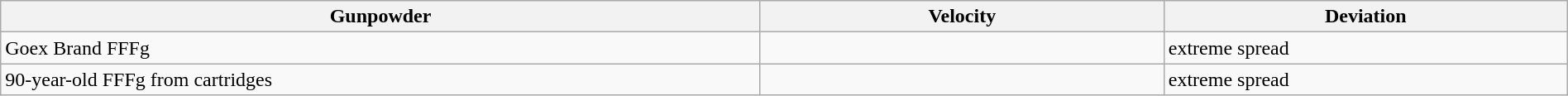<table class="wikitable sortable" style="font-size:92; width:100%;">
<tr>
<th style="width:32%;">Gunpowder</th>
<th style="width:17%;">Velocity</th>
<th style="width:17%;">Deviation</th>
</tr>
<tr>
<td> Goex Brand FFFg</td>
<td></td>
<td> extreme spread</td>
</tr>
<tr>
<td>90-year-old FFFg from cartridges</td>
<td></td>
<td> extreme spread</td>
</tr>
</table>
